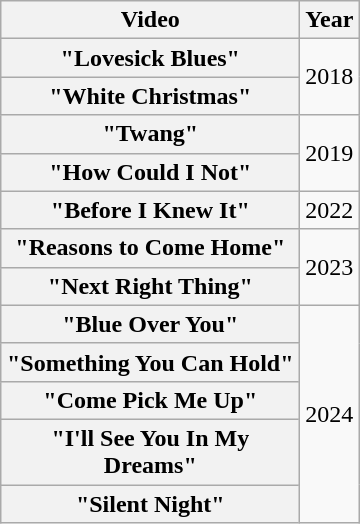<table class="wikitable plainrowheaders">
<tr>
<th style="width:12em;">Video</th>
<th>Year</th>
</tr>
<tr>
<th scope="row">"Lovesick Blues"</th>
<td rowspan="2">2018</td>
</tr>
<tr>
<th scope="row">"White Christmas"</th>
</tr>
<tr>
<th scope="row">"Twang"</th>
<td rowspan="2">2019</td>
</tr>
<tr>
<th scope="row">"How Could I Not"</th>
</tr>
<tr>
<th scope="row">"Before I Knew It"</th>
<td>2022</td>
</tr>
<tr>
<th scope="row">"Reasons to Come Home"</th>
<td rowspan="2">2023</td>
</tr>
<tr>
<th scope="row">"Next Right Thing"</th>
</tr>
<tr>
<th scope="row">"Blue Over You"</th>
<td rowspan="5">2024</td>
</tr>
<tr>
<th scope="row">"Something You Can Hold"</th>
</tr>
<tr>
<th scope="row">"Come Pick Me Up"</th>
</tr>
<tr>
<th scope="row">"I'll See You In My Dreams"</th>
</tr>
<tr>
<th scope="row">"Silent Night"</th>
</tr>
</table>
